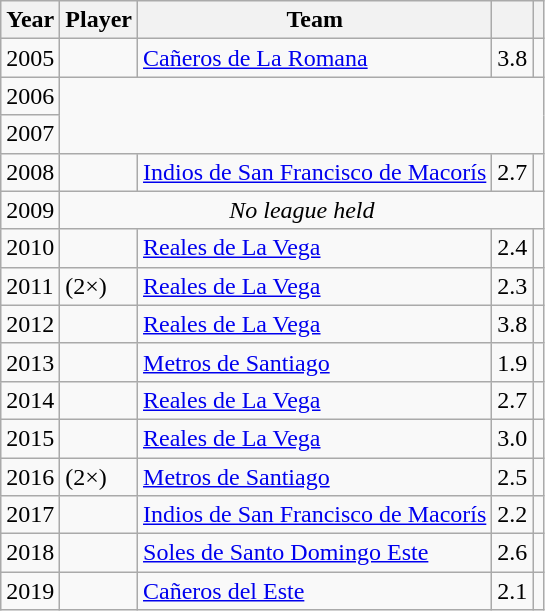<table class="wikitable sortable">
<tr>
<th>Year</th>
<th>Player</th>
<th>Team</th>
<th></th>
<th></th>
</tr>
<tr>
<td>2005</td>
<td> </td>
<td><a href='#'>Cañeros de La Romana</a></td>
<td>3.8</td>
<td></td>
</tr>
<tr>
<td>2006</td>
<td rowspan=2; colspan=4></td>
</tr>
<tr>
<td>2007</td>
</tr>
<tr>
<td>2008</td>
<td> </td>
<td><a href='#'>Indios de San Francisco de Macorís</a></td>
<td>2.7</td>
<td></td>
</tr>
<tr>
<td>2009</td>
<td colspan=4 style="text-align:center;"><em>No league held</em></td>
</tr>
<tr>
<td>2010</td>
<td> </td>
<td><a href='#'>Reales de La Vega</a></td>
<td>2.4</td>
<td></td>
</tr>
<tr>
<td>2011</td>
<td>  (2×)</td>
<td><a href='#'>Reales de La Vega</a></td>
<td>2.3</td>
<td></td>
</tr>
<tr>
<td>2012</td>
<td> </td>
<td><a href='#'>Reales de La Vega</a></td>
<td>3.8</td>
<td></td>
</tr>
<tr>
<td>2013</td>
<td> </td>
<td><a href='#'>Metros de Santiago</a></td>
<td>1.9</td>
<td></td>
</tr>
<tr>
<td>2014</td>
<td> </td>
<td><a href='#'>Reales de La Vega</a></td>
<td>2.7</td>
<td></td>
</tr>
<tr>
<td>2015</td>
<td> </td>
<td><a href='#'>Reales de La Vega</a></td>
<td>3.0</td>
<td></td>
</tr>
<tr>
<td>2016</td>
<td>  (2×)</td>
<td><a href='#'>Metros de Santiago</a></td>
<td>2.5</td>
<td></td>
</tr>
<tr>
<td>2017</td>
<td> </td>
<td><a href='#'>Indios de San Francisco de Macorís</a></td>
<td>2.2</td>
<td></td>
</tr>
<tr>
<td>2018</td>
<td> </td>
<td><a href='#'>Soles de Santo Domingo Este</a></td>
<td>2.6</td>
<td></td>
</tr>
<tr>
<td>2019</td>
<td> </td>
<td><a href='#'>Cañeros del Este</a></td>
<td>2.1</td>
<td></td>
</tr>
</table>
